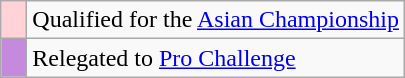<table class="wikitable" style="text-align: left;">
<tr>
<td width=10px bgcolor=#FFD3D8></td>
<td>Qualified for the <a href='#'>Asian Championship</a></td>
</tr>
<tr>
<td width=10px bgcolor=#C589DE></td>
<td>Relegated to <a href='#'>Pro Challenge</a></td>
</tr>
</table>
